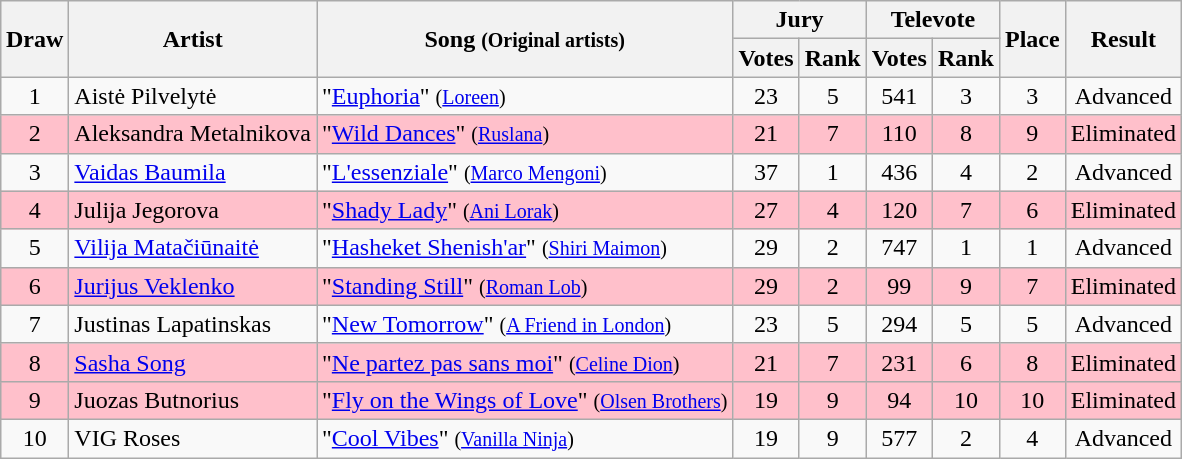<table class="sortable wikitable" style="margin: 1em auto 1em auto; text-align:center;">
<tr>
<th rowspan="2">Draw</th>
<th rowspan="2">Artist</th>
<th rowspan="2">Song <small>(Original artists)</small></th>
<th colspan="2">Jury</th>
<th colspan="2">Televote</th>
<th rowspan="2">Place</th>
<th rowspan="2">Result</th>
</tr>
<tr>
<th>Votes</th>
<th>Rank</th>
<th>Votes</th>
<th>Rank</th>
</tr>
<tr>
<td>1</td>
<td align="left">Aistė Pilvelytė</td>
<td align="left">"<a href='#'>Euphoria</a>" <small>(<a href='#'>Loreen</a>)</small></td>
<td>23</td>
<td>5</td>
<td>541</td>
<td>3</td>
<td>3</td>
<td>Advanced</td>
</tr>
<tr style="background:pink;">
<td>2</td>
<td align="left">Aleksandra Metalnikova</td>
<td align="left">"<a href='#'>Wild Dances</a>" <small>(<a href='#'>Ruslana</a>)</small></td>
<td>21</td>
<td>7</td>
<td>110</td>
<td>8</td>
<td>9</td>
<td>Eliminated</td>
</tr>
<tr>
<td>3</td>
<td align="left"><a href='#'>Vaidas Baumila</a></td>
<td align="left">"<a href='#'>L'essenziale</a>" <small>(<a href='#'>Marco Mengoni</a>)</small></td>
<td>37</td>
<td>1</td>
<td>436</td>
<td>4</td>
<td>2</td>
<td>Advanced</td>
</tr>
<tr style="background:pink;">
<td>4</td>
<td align="left">Julija Jegorova</td>
<td align="left">"<a href='#'>Shady Lady</a>" <small>(<a href='#'>Ani Lorak</a>)</small></td>
<td>27</td>
<td>4</td>
<td>120</td>
<td>7</td>
<td>6</td>
<td>Eliminated</td>
</tr>
<tr>
<td>5</td>
<td align="left"><a href='#'>Vilija Matačiūnaitė</a></td>
<td align="left">"<a href='#'>Hasheket Shenish'ar</a>" <small>(<a href='#'>Shiri Maimon</a>)</small></td>
<td>29</td>
<td>2</td>
<td>747</td>
<td>1</td>
<td>1</td>
<td>Advanced</td>
</tr>
<tr style="background:pink;">
<td>6</td>
<td align="left"><a href='#'>Jurijus Veklenko</a></td>
<td align="left">"<a href='#'>Standing Still</a>" <small>(<a href='#'>Roman Lob</a>)</small></td>
<td>29</td>
<td>2</td>
<td>99</td>
<td>9</td>
<td>7</td>
<td>Eliminated</td>
</tr>
<tr>
<td>7</td>
<td align="left">Justinas Lapatinskas</td>
<td align="left">"<a href='#'>New Tomorrow</a>" <small>(<a href='#'>A Friend in London</a>)</small></td>
<td>23</td>
<td>5</td>
<td>294</td>
<td>5</td>
<td>5</td>
<td>Advanced</td>
</tr>
<tr style="background:pink;">
<td>8</td>
<td align="left"><a href='#'>Sasha Song</a></td>
<td align="left">"<a href='#'>Ne partez pas sans moi</a>" <small>(<a href='#'>Celine Dion</a>)</small></td>
<td>21</td>
<td>7</td>
<td>231</td>
<td>6</td>
<td>8</td>
<td>Eliminated</td>
</tr>
<tr style="background:pink;">
<td>9</td>
<td align="left">Juozas Butnorius</td>
<td align="left">"<a href='#'>Fly on the Wings of Love</a>" <small>(<a href='#'>Olsen Brothers</a>)</small></td>
<td>19</td>
<td>9</td>
<td>94</td>
<td>10</td>
<td>10</td>
<td>Eliminated</td>
</tr>
<tr>
<td>10</td>
<td align="left">VIG Roses</td>
<td align="left">"<a href='#'>Cool Vibes</a>" <small>(<a href='#'>Vanilla Ninja</a>)</small></td>
<td>19</td>
<td>9</td>
<td>577</td>
<td>2</td>
<td>4</td>
<td>Advanced</td>
</tr>
</table>
